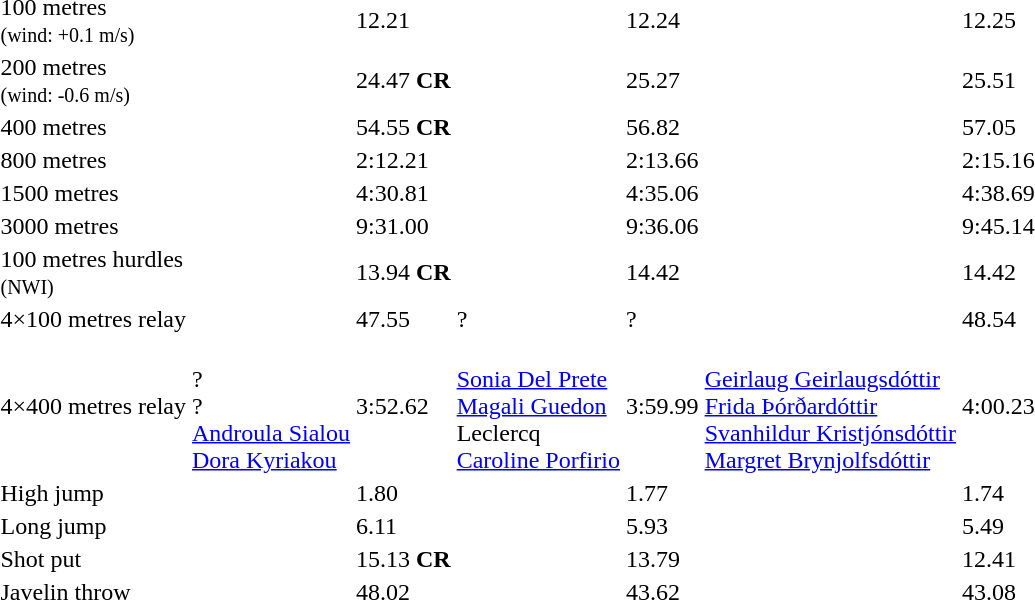<table>
<tr>
<td>100 metres<br><small>(wind: +0.1 m/s)</small></td>
<td></td>
<td>12.21</td>
<td></td>
<td>12.24</td>
<td></td>
<td>12.25</td>
</tr>
<tr>
<td>200 metres<br><small>(wind: -0.6 m/s)</small></td>
<td></td>
<td>24.47 <strong>CR</strong></td>
<td></td>
<td>25.27</td>
<td></td>
<td>25.51</td>
</tr>
<tr>
<td>400 metres</td>
<td></td>
<td>54.55 <strong>CR</strong></td>
<td></td>
<td>56.82</td>
<td></td>
<td>57.05</td>
</tr>
<tr>
<td>800 metres</td>
<td></td>
<td>2:12.21</td>
<td></td>
<td>2:13.66</td>
<td></td>
<td>2:15.16</td>
</tr>
<tr>
<td>1500 metres</td>
<td></td>
<td>4:30.81</td>
<td></td>
<td>4:35.06</td>
<td></td>
<td>4:38.69</td>
</tr>
<tr>
<td>3000 metres</td>
<td></td>
<td>9:31.00</td>
<td></td>
<td>9:36.06</td>
<td></td>
<td>9:45.14</td>
</tr>
<tr>
<td>100 metres hurdles<br><small>(NWI)</small></td>
<td></td>
<td>13.94 <strong>CR</strong></td>
<td></td>
<td>14.42</td>
<td></td>
<td>14.42</td>
</tr>
<tr>
<td>4×100 metres relay</td>
<td></td>
<td>47.55</td>
<td>?</td>
<td>?</td>
<td></td>
<td>48.54</td>
</tr>
<tr>
<td>4×400 metres relay</td>
<td><br>?<br>?<br><a href='#'>Androula Sialou</a><br><a href='#'>Dora Kyriakou</a></td>
<td>3:52.62</td>
<td><br><a href='#'>Sonia Del Prete</a><br><a href='#'>Magali Guedon</a><br>Leclercq<br><a href='#'>Caroline Porfirio</a></td>
<td>3:59.99</td>
<td><br><a href='#'>Geirlaug Geirlaugsdóttir</a><br><a href='#'>Frida Þórðardóttir</a><br><a href='#'>Svanhildur Kristjónsdóttir</a><br><a href='#'>Margret Brynjolfsdóttir</a></td>
<td>4:00.23</td>
</tr>
<tr>
<td>High jump</td>
<td></td>
<td>1.80</td>
<td></td>
<td>1.77</td>
<td></td>
<td>1.74</td>
</tr>
<tr>
<td>Long jump</td>
<td></td>
<td>6.11</td>
<td></td>
<td>5.93</td>
<td></td>
<td>5.49</td>
</tr>
<tr>
<td>Shot put</td>
<td></td>
<td>15.13 <strong>CR</strong></td>
<td></td>
<td>13.79</td>
<td></td>
<td>12.41</td>
</tr>
<tr>
<td>Javelin throw</td>
<td></td>
<td>48.02</td>
<td></td>
<td>43.62</td>
<td></td>
<td>43.08</td>
</tr>
</table>
